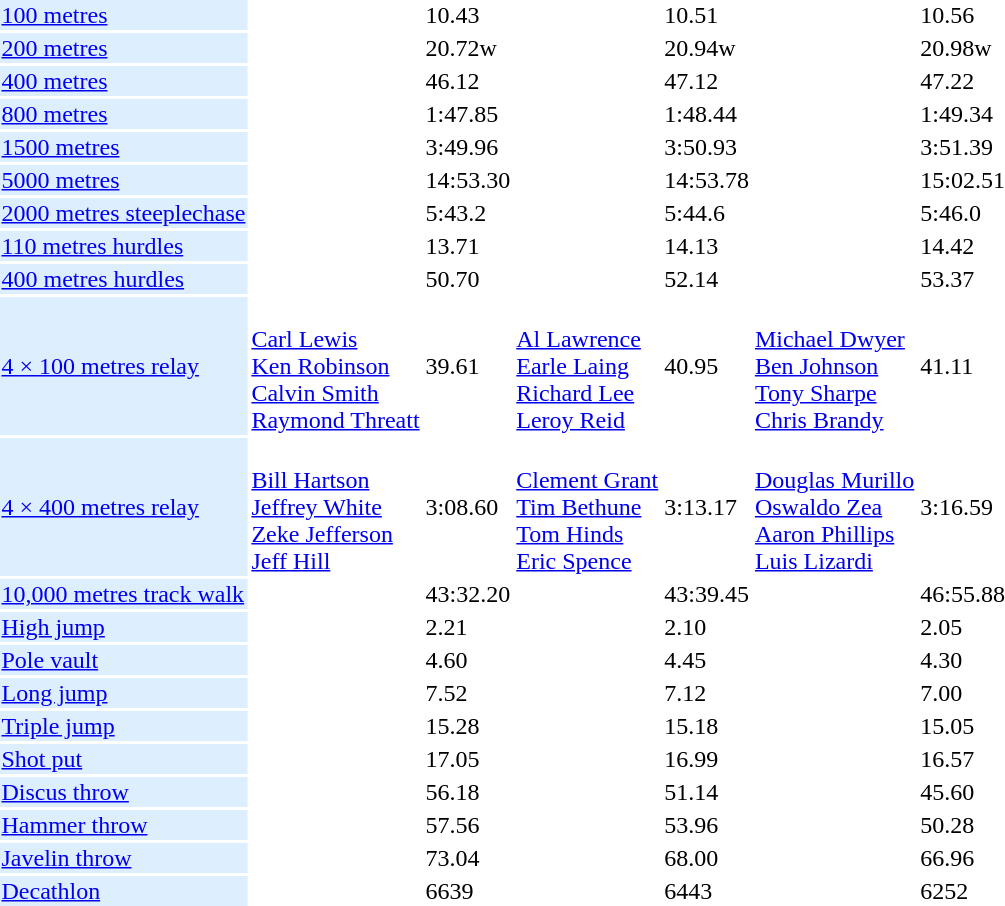<table>
<tr>
<td bgcolor = DDEEFF><a href='#'>100 metres</a></td>
<td></td>
<td>10.43</td>
<td></td>
<td>10.51</td>
<td></td>
<td>10.56</td>
</tr>
<tr>
<td bgcolor = DDEEFF><a href='#'>200 metres</a></td>
<td></td>
<td>20.72w</td>
<td></td>
<td>20.94w</td>
<td></td>
<td>20.98w</td>
</tr>
<tr>
<td bgcolor = DDEEFF><a href='#'>400 metres</a></td>
<td></td>
<td>46.12</td>
<td></td>
<td>47.12</td>
<td></td>
<td>47.22</td>
</tr>
<tr>
<td bgcolor = DDEEFF><a href='#'>800 metres</a></td>
<td></td>
<td>1:47.85</td>
<td></td>
<td>1:48.44</td>
<td></td>
<td>1:49.34</td>
</tr>
<tr>
<td bgcolor = DDEEFF><a href='#'>1500 metres</a></td>
<td></td>
<td>3:49.96</td>
<td></td>
<td>3:50.93</td>
<td></td>
<td>3:51.39</td>
</tr>
<tr>
<td bgcolor = DDEEFF><a href='#'>5000 metres</a></td>
<td></td>
<td>14:53.30</td>
<td></td>
<td>14:53.78</td>
<td></td>
<td>15:02.51</td>
</tr>
<tr>
<td bgcolor = DDEEFF><a href='#'>2000 metres steeplechase</a></td>
<td></td>
<td>5:43.2</td>
<td></td>
<td>5:44.6</td>
<td></td>
<td>5:46.0</td>
</tr>
<tr>
<td bgcolor = DDEEFF><a href='#'>110 metres hurdles</a></td>
<td></td>
<td>13.71</td>
<td></td>
<td>14.13</td>
<td></td>
<td>14.42</td>
</tr>
<tr>
<td bgcolor = DDEEFF><a href='#'>400 metres hurdles</a></td>
<td></td>
<td>50.70</td>
<td></td>
<td>52.14</td>
<td></td>
<td>53.37</td>
</tr>
<tr>
<td bgcolor = DDEEFF><a href='#'>4 × 100 metres relay</a></td>
<td><br><a href='#'>Carl Lewis</a><br><a href='#'>Ken Robinson</a><br><a href='#'>Calvin Smith</a><br><a href='#'>Raymond Threatt</a></td>
<td>39.61</td>
<td><br><a href='#'>Al Lawrence</a><br><a href='#'>Earle Laing</a><br><a href='#'>Richard Lee</a><br><a href='#'>Leroy Reid</a></td>
<td>40.95</td>
<td><br><a href='#'>Michael Dwyer</a><br><a href='#'>Ben Johnson</a><br><a href='#'>Tony Sharpe</a><br><a href='#'>Chris Brandy</a></td>
<td>41.11</td>
</tr>
<tr>
<td bgcolor = DDEEFF><a href='#'>4 × 400 metres relay</a></td>
<td><br><a href='#'>Bill Hartson</a><br><a href='#'>Jeffrey White</a><br><a href='#'>Zeke Jefferson</a><br><a href='#'>Jeff Hill</a></td>
<td>3:08.60</td>
<td><br><a href='#'>Clement Grant</a><br><a href='#'>Tim Bethune</a><br><a href='#'>Tom Hinds</a><br><a href='#'>Eric Spence</a></td>
<td>3:13.17</td>
<td><br><a href='#'>Douglas Murillo</a><br><a href='#'>Oswaldo Zea</a><br><a href='#'>Aaron Phillips</a><br><a href='#'>Luis Lizardi</a></td>
<td>3:16.59</td>
</tr>
<tr>
<td bgcolor = DDEEFF><a href='#'>10,000 metres track walk</a></td>
<td></td>
<td>43:32.20</td>
<td></td>
<td>43:39.45</td>
<td></td>
<td>46:55.88</td>
</tr>
<tr>
<td bgcolor = DDEEFF><a href='#'>High jump</a></td>
<td></td>
<td>2.21</td>
<td></td>
<td>2.10</td>
<td> <br> </td>
<td>2.05</td>
</tr>
<tr>
<td bgcolor = DDEEFF><a href='#'>Pole vault</a></td>
<td></td>
<td>4.60</td>
<td></td>
<td>4.45</td>
<td></td>
<td>4.30</td>
</tr>
<tr>
<td bgcolor = DDEEFF><a href='#'>Long jump</a></td>
<td></td>
<td>7.52</td>
<td></td>
<td>7.12</td>
<td></td>
<td>7.00</td>
</tr>
<tr>
<td bgcolor = DDEEFF><a href='#'>Triple jump</a></td>
<td></td>
<td>15.28</td>
<td></td>
<td>15.18</td>
<td></td>
<td>15.05</td>
</tr>
<tr>
<td bgcolor = DDEEFF><a href='#'>Shot put</a></td>
<td></td>
<td>17.05</td>
<td></td>
<td>16.99</td>
<td></td>
<td>16.57</td>
</tr>
<tr>
<td bgcolor = DDEEFF><a href='#'>Discus throw</a></td>
<td></td>
<td>56.18</td>
<td></td>
<td>51.14</td>
<td></td>
<td>45.60</td>
</tr>
<tr>
<td bgcolor = DDEEFF><a href='#'>Hammer throw</a></td>
<td></td>
<td>57.56</td>
<td></td>
<td>53.96</td>
<td></td>
<td>50.28</td>
</tr>
<tr>
<td bgcolor = DDEEFF><a href='#'>Javelin throw</a></td>
<td></td>
<td>73.04</td>
<td></td>
<td>68.00</td>
<td></td>
<td>66.96</td>
</tr>
<tr>
<td bgcolor = DDEEFF><a href='#'>Decathlon</a></td>
<td></td>
<td>6639</td>
<td></td>
<td>6443</td>
<td></td>
<td>6252</td>
</tr>
</table>
